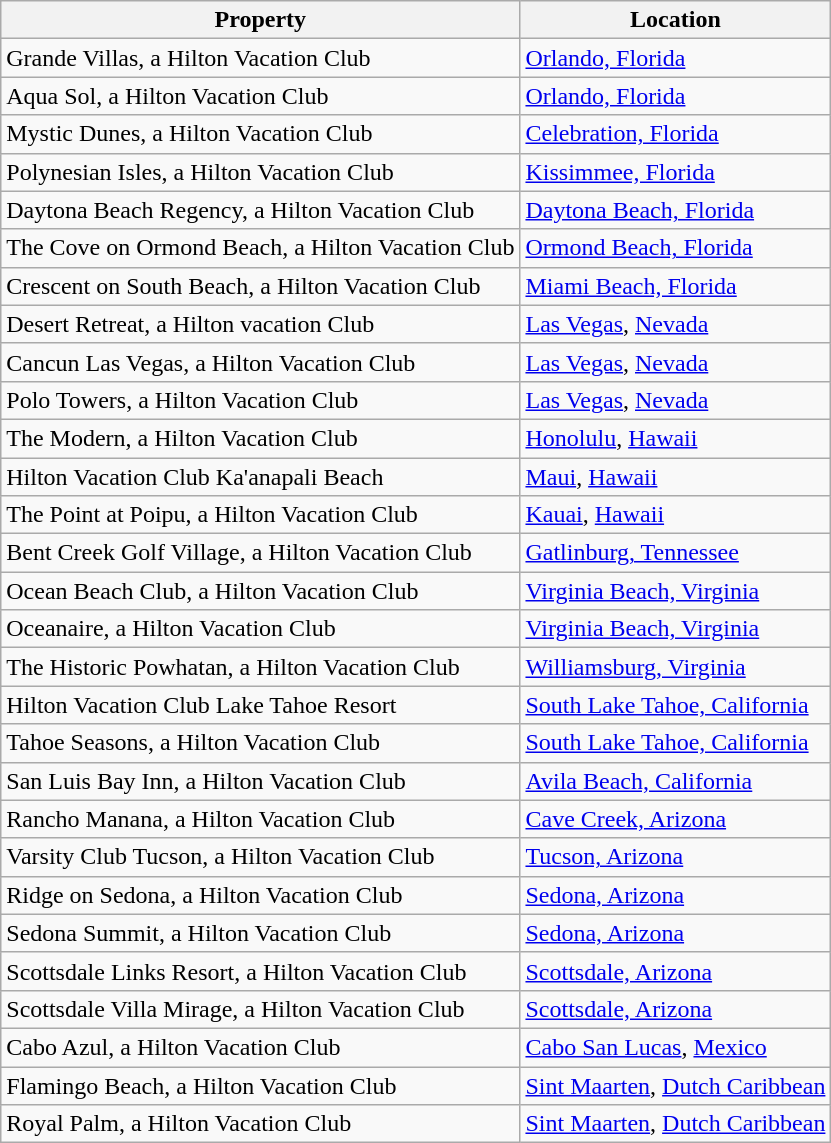<table class="wikitable">
<tr>
<th>Property</th>
<th>Location</th>
</tr>
<tr>
<td>Grande Villas, a Hilton Vacation Club</td>
<td><a href='#'>Orlando, Florida</a></td>
</tr>
<tr>
<td>Aqua Sol, a Hilton Vacation Club</td>
<td><a href='#'>Orlando, Florida</a></td>
</tr>
<tr>
<td>Mystic Dunes, a Hilton Vacation Club</td>
<td><a href='#'>Celebration, Florida</a></td>
</tr>
<tr>
<td>Polynesian Isles, a Hilton Vacation Club</td>
<td><a href='#'>Kissimmee, Florida</a></td>
</tr>
<tr>
<td>Daytona Beach Regency, a Hilton Vacation Club</td>
<td><a href='#'>Daytona Beach, Florida</a></td>
</tr>
<tr>
<td>The Cove on Ormond Beach, a Hilton Vacation Club</td>
<td><a href='#'>Ormond Beach, Florida</a></td>
</tr>
<tr>
<td>Crescent on South Beach, a Hilton Vacation Club</td>
<td><a href='#'>Miami Beach, Florida</a></td>
</tr>
<tr>
<td>Desert Retreat, a Hilton vacation Club</td>
<td><a href='#'>Las Vegas</a>, <a href='#'>Nevada</a></td>
</tr>
<tr>
<td>Cancun Las Vegas, a Hilton Vacation Club</td>
<td><a href='#'>Las Vegas</a>, <a href='#'>Nevada</a></td>
</tr>
<tr>
<td>Polo Towers, a Hilton Vacation Club</td>
<td><a href='#'>Las Vegas</a>, <a href='#'>Nevada</a></td>
</tr>
<tr>
<td>The Modern, a Hilton Vacation Club</td>
<td><a href='#'>Honolulu</a>, <a href='#'>Hawaii</a></td>
</tr>
<tr>
<td>Hilton Vacation Club Ka'anapali Beach</td>
<td><a href='#'>Maui</a>, <a href='#'>Hawaii</a></td>
</tr>
<tr>
<td>The Point at Poipu, a Hilton Vacation Club</td>
<td><a href='#'>Kauai</a>, <a href='#'>Hawaii</a></td>
</tr>
<tr>
<td>Bent Creek Golf Village, a Hilton Vacation Club</td>
<td><a href='#'>Gatlinburg, Tennessee</a></td>
</tr>
<tr>
<td>Ocean Beach Club, a Hilton Vacation Club</td>
<td><a href='#'>Virginia Beach, Virginia</a></td>
</tr>
<tr>
<td>Oceanaire, a Hilton Vacation Club</td>
<td><a href='#'>Virginia Beach, Virginia</a></td>
</tr>
<tr>
<td>The Historic Powhatan, a Hilton Vacation Club</td>
<td><a href='#'>Williamsburg, Virginia</a></td>
</tr>
<tr>
<td>Hilton Vacation Club Lake Tahoe Resort</td>
<td><a href='#'>South Lake Tahoe, California</a></td>
</tr>
<tr>
<td>Tahoe Seasons, a Hilton Vacation Club</td>
<td><a href='#'>South Lake Tahoe, California</a></td>
</tr>
<tr>
<td>San Luis Bay Inn, a Hilton Vacation Club</td>
<td><a href='#'>Avila Beach, California</a></td>
</tr>
<tr>
<td>Rancho Manana, a Hilton Vacation Club</td>
<td><a href='#'>Cave Creek, Arizona</a></td>
</tr>
<tr>
<td>Varsity Club Tucson, a Hilton Vacation Club</td>
<td><a href='#'>Tucson, Arizona</a></td>
</tr>
<tr>
<td>Ridge on Sedona, a Hilton Vacation Club</td>
<td><a href='#'>Sedona, Arizona</a></td>
</tr>
<tr>
<td>Sedona Summit, a Hilton Vacation Club</td>
<td><a href='#'>Sedona, Arizona</a></td>
</tr>
<tr>
<td>Scottsdale Links Resort, a Hilton Vacation Club</td>
<td><a href='#'>Scottsdale, Arizona</a></td>
</tr>
<tr>
<td>Scottsdale Villa Mirage, a Hilton Vacation Club</td>
<td><a href='#'>Scottsdale, Arizona</a></td>
</tr>
<tr>
<td>Cabo Azul, a Hilton Vacation Club</td>
<td><a href='#'>Cabo San Lucas</a>, <a href='#'>Mexico</a></td>
</tr>
<tr>
<td>Flamingo Beach, a Hilton Vacation Club</td>
<td><a href='#'>Sint Maarten</a>, <a href='#'>Dutch Caribbean</a></td>
</tr>
<tr>
<td>Royal Palm, a Hilton Vacation Club</td>
<td><a href='#'>Sint Maarten</a>, <a href='#'>Dutch Caribbean</a></td>
</tr>
</table>
